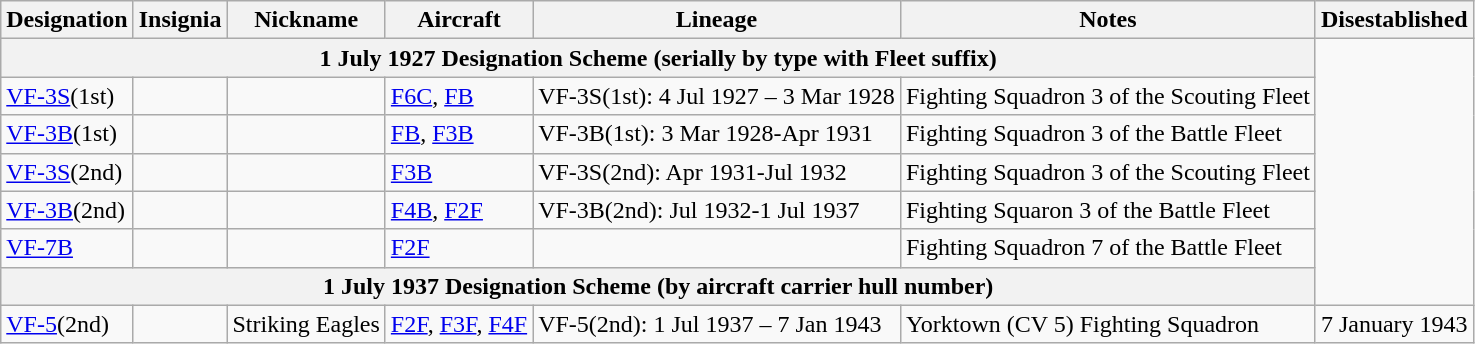<table class="wikitable">
<tr>
<th>Designation</th>
<th>Insignia</th>
<th>Nickname</th>
<th>Aircraft</th>
<th>Lineage</th>
<th>Notes</th>
<th>Disestablished</th>
</tr>
<tr>
<th colspan=6>1 July 1927 Designation Scheme (serially by type with Fleet suffix)</th>
</tr>
<tr>
<td><a href='#'>VF-3S</a>(1st)</td>
<td></td>
<td></td>
<td><a href='#'>F6C</a>, <a href='#'>FB</a></td>
<td style="white-space: nowrap;">VF-3S(1st): 4 Jul 1927 – 3 Mar 1928</td>
<td>Fighting Squadron 3 of the Scouting Fleet</td>
</tr>
<tr>
<td><a href='#'>VF-3B</a>(1st)</td>
<td></td>
<td></td>
<td><a href='#'>FB</a>, <a href='#'>F3B</a></td>
<td>VF-3B(1st): 3 Mar 1928-Apr 1931</td>
<td>Fighting Squadron 3 of the Battle Fleet</td>
</tr>
<tr>
<td><a href='#'>VF-3S</a>(2nd)</td>
<td></td>
<td></td>
<td><a href='#'>F3B</a></td>
<td>VF-3S(2nd): Apr 1931-Jul 1932</td>
<td>Fighting Squadron 3 of the Scouting Fleet</td>
</tr>
<tr>
<td><a href='#'>VF-3B</a>(2nd)</td>
<td></td>
<td></td>
<td><a href='#'>F4B</a>, <a href='#'>F2F</a></td>
<td>VF-3B(2nd): Jul 1932-1 Jul 1937</td>
<td>Fighting Squaron 3 of the Battle Fleet</td>
</tr>
<tr>
<td><a href='#'>VF-7B</a></td>
<td></td>
<td></td>
<td><a href='#'>F2F</a></td>
<td></td>
<td>Fighting Squadron 7 of the Battle Fleet</td>
</tr>
<tr>
<th colspan=6>1 July 1937 Designation Scheme (by aircraft carrier hull number)</th>
</tr>
<tr>
<td><a href='#'>VF-5</a>(2nd)</td>
<td></td>
<td>Striking Eagles</td>
<td><a href='#'>F2F</a>, <a href='#'>F3F</a>, <a href='#'>F4F</a></td>
<td>VF-5(2nd): 1 Jul 1937 – 7 Jan 1943</td>
<td style="white-space: nowrap;">Yorktown (CV 5) Fighting Squadron </td>
<td>7 January 1943</td>
</tr>
</table>
